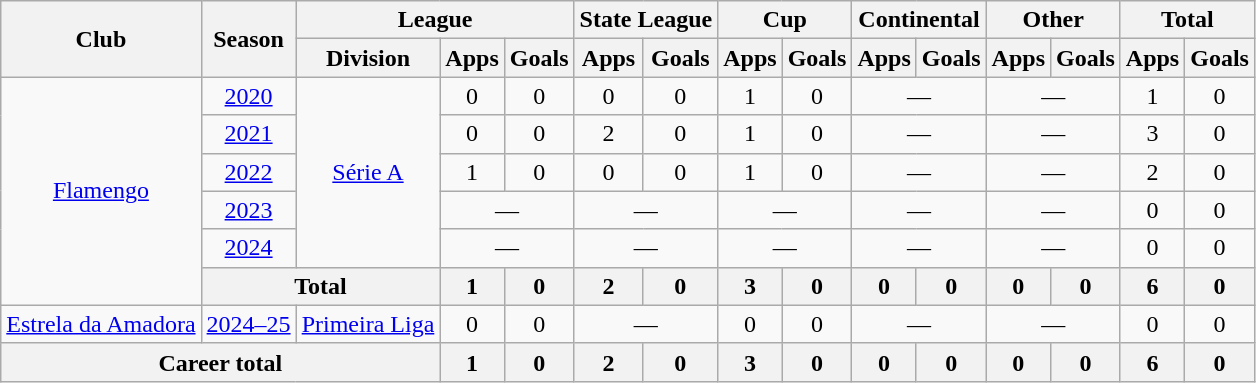<table class="wikitable" style="text-align: center">
<tr>
<th rowspan="2">Club</th>
<th rowspan="2">Season</th>
<th colspan="3">League</th>
<th colspan="2">State League</th>
<th colspan="2">Cup</th>
<th colspan="2">Continental</th>
<th colspan="2">Other</th>
<th colspan="2">Total</th>
</tr>
<tr>
<th>Division</th>
<th>Apps</th>
<th>Goals</th>
<th>Apps</th>
<th>Goals</th>
<th>Apps</th>
<th>Goals</th>
<th>Apps</th>
<th>Goals</th>
<th>Apps</th>
<th>Goals</th>
<th>Apps</th>
<th>Goals</th>
</tr>
<tr>
<td rowspan="6"><a href='#'>Flamengo</a></td>
<td><a href='#'>2020</a></td>
<td rowspan="5"><a href='#'>Série A</a></td>
<td>0</td>
<td>0</td>
<td>0</td>
<td>0</td>
<td>1</td>
<td>0</td>
<td colspan="2">—</td>
<td colspan="2">—</td>
<td>1</td>
<td>0</td>
</tr>
<tr>
<td><a href='#'>2021</a></td>
<td>0</td>
<td>0</td>
<td>2</td>
<td>0</td>
<td>1</td>
<td>0</td>
<td colspan="2">—</td>
<td colspan="2">—</td>
<td>3</td>
<td>0</td>
</tr>
<tr>
<td><a href='#'>2022</a></td>
<td>1</td>
<td>0</td>
<td>0</td>
<td>0</td>
<td>1</td>
<td>0</td>
<td colspan="2">—</td>
<td colspan="2">—</td>
<td>2</td>
<td>0</td>
</tr>
<tr>
<td><a href='#'>2023</a></td>
<td colspan="2">—</td>
<td colspan="2">—</td>
<td colspan="2">—</td>
<td colspan="2">—</td>
<td colspan="2">—</td>
<td>0</td>
<td>0</td>
</tr>
<tr>
<td><a href='#'>2024</a></td>
<td colspan="2">—</td>
<td colspan="2">—</td>
<td colspan="2">—</td>
<td colspan="2">—</td>
<td colspan="2">—</td>
<td>0</td>
<td>0</td>
</tr>
<tr>
<th colspan="2"><strong>Total</strong></th>
<th>1</th>
<th>0</th>
<th>2</th>
<th>0</th>
<th>3</th>
<th>0</th>
<th>0</th>
<th>0</th>
<th>0</th>
<th>0</th>
<th>6</th>
<th>0</th>
</tr>
<tr>
<td rowspan="1"><a href='#'>Estrela da Amadora</a></td>
<td><a href='#'>2024–25</a></td>
<td rowspan="1"><a href='#'>Primeira Liga</a></td>
<td>0</td>
<td>0</td>
<td colspan="2">—</td>
<td>0</td>
<td>0</td>
<td colspan="2">—</td>
<td colspan="2">—</td>
<td>0</td>
<td>0</td>
</tr>
<tr>
<th colspan="3"><strong>Career total</strong></th>
<th>1</th>
<th>0</th>
<th>2</th>
<th>0</th>
<th>3</th>
<th>0</th>
<th>0</th>
<th>0</th>
<th>0</th>
<th>0</th>
<th>6</th>
<th>0</th>
</tr>
</table>
